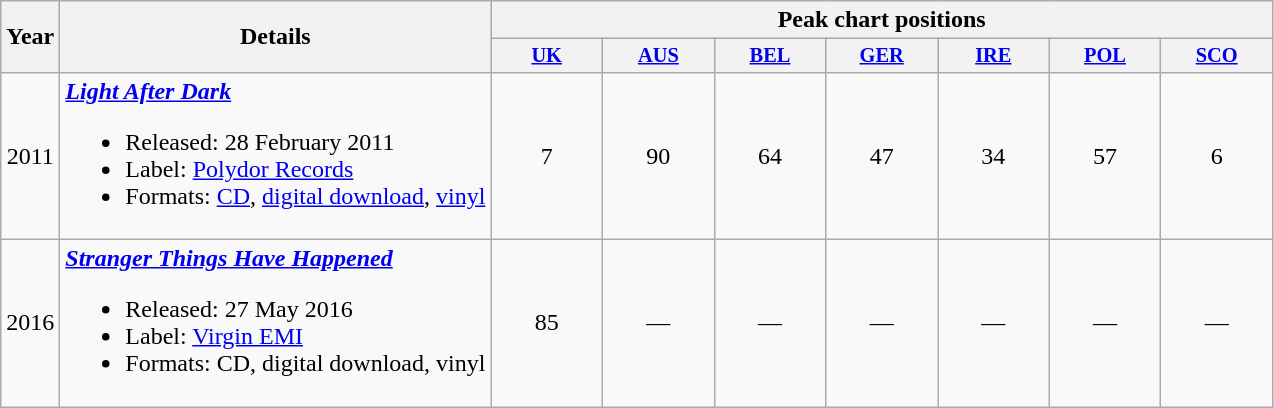<table class="wikitable" style="text-align:center;">
<tr>
<th rowspan="2">Year</th>
<th rowspan="2">Details</th>
<th colspan="7">Peak chart positions</th>
</tr>
<tr>
<th style="width:5em;font-size:85%"><a href='#'>UK</a></th>
<th style="width:5em;font-size:85%"><a href='#'>AUS</a><br></th>
<th style="width:5em;font-size:85%"><a href='#'>BEL</a></th>
<th style="width:5em;font-size:85%"><a href='#'>GER</a><br></th>
<th style="width:5em;font-size:85%"><a href='#'>IRE</a><br></th>
<th style="width:5em;font-size:85%"><a href='#'>POL</a></th>
<th style="width:5em;font-size:85%"><a href='#'>SCO</a></th>
</tr>
<tr>
<td>2011</td>
<td style="text-align:left;"><strong><em><a href='#'>Light After Dark</a></em></strong><br><ul><li>Released: 28 February 2011</li><li>Label: <a href='#'>Polydor Records</a></li><li>Formats: <a href='#'>CD</a>, <a href='#'>digital download</a>, <a href='#'>vinyl</a></li></ul></td>
<td>7</td>
<td>90</td>
<td>64</td>
<td>47</td>
<td>34</td>
<td>57</td>
<td>6</td>
</tr>
<tr>
<td>2016</td>
<td style="text-align:left;"><strong><em><a href='#'>Stranger Things Have Happened</a></em></strong><br><ul><li>Released: 27 May 2016</li><li>Label: <a href='#'>Virgin EMI</a></li><li>Formats: CD, digital download, vinyl</li></ul></td>
<td>85</td>
<td>—</td>
<td>—</td>
<td>—</td>
<td>—</td>
<td>—</td>
<td>—</td>
</tr>
</table>
